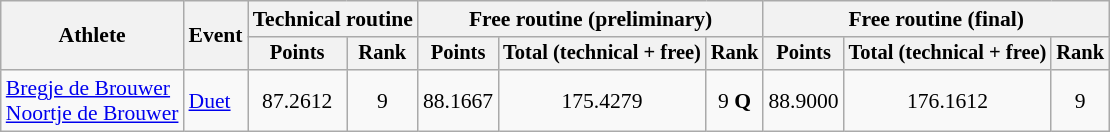<table class="wikitable" style="font-size:90%">
<tr>
<th rowspan="2">Athlete</th>
<th rowspan="2">Event</th>
<th colspan=2>Technical routine</th>
<th colspan=3>Free routine (preliminary)</th>
<th colspan=3>Free routine (final)</th>
</tr>
<tr style="font-size:95%">
<th>Points</th>
<th>Rank</th>
<th>Points</th>
<th>Total (technical + free)</th>
<th>Rank</th>
<th>Points</th>
<th>Total (technical + free)</th>
<th>Rank</th>
</tr>
<tr align=center>
<td align=left><a href='#'>Bregje de Brouwer</a><br><a href='#'>Noortje de Brouwer</a></td>
<td align=left><a href='#'>Duet</a></td>
<td>87.2612</td>
<td>9</td>
<td>88.1667</td>
<td>175.4279</td>
<td>9 <strong>Q</strong></td>
<td>88.9000</td>
<td>176.1612</td>
<td>9</td>
</tr>
</table>
